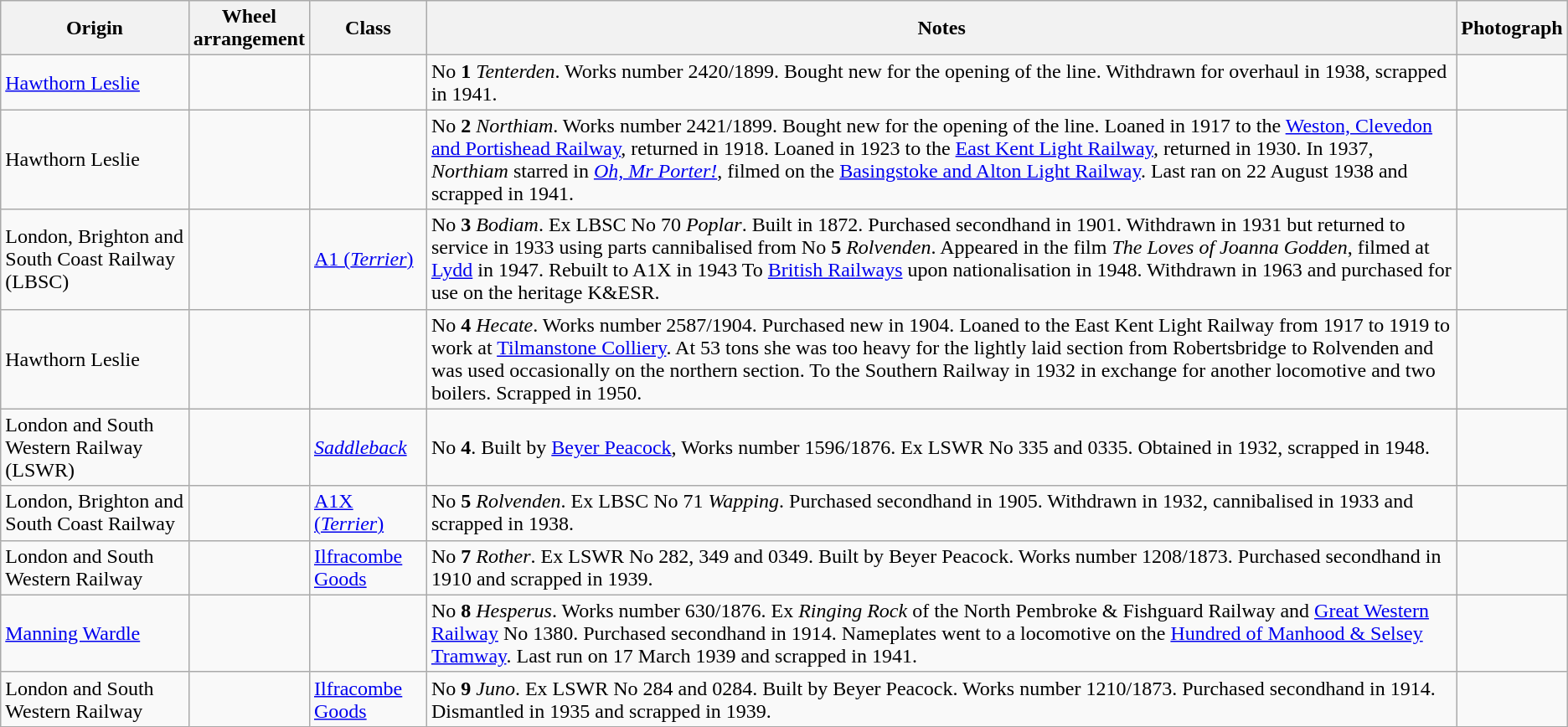<table class="wikitable">
<tr>
<th>Origin</th>
<th>Wheel<br>arrangement</th>
<th>Class</th>
<th>Notes</th>
<th>Photograph</th>
</tr>
<tr>
<td><a href='#'>Hawthorn Leslie</a></td>
<td></td>
<td></td>
<td>No <strong>1</strong> <em>Tenterden</em>. Works number 2420/1899. Bought new for the opening of the line. Withdrawn for overhaul in 1938, scrapped in 1941.</td>
<td></td>
</tr>
<tr>
<td>Hawthorn Leslie</td>
<td></td>
<td></td>
<td>No <strong>2</strong> <em>Northiam</em>. Works number 2421/1899. Bought new for the opening of the line. Loaned in 1917 to the <a href='#'>Weston, Clevedon and Portishead Railway</a>, returned in 1918. Loaned in 1923 to the <a href='#'>East Kent Light Railway</a>, returned in 1930. In 1937, <em>Northiam</em> starred in <em><a href='#'>Oh, Mr Porter!</a></em>, filmed on the <a href='#'>Basingstoke and Alton Light Railway</a>. Last ran on 22 August 1938 and scrapped in 1941.</td>
<td></td>
</tr>
<tr>
<td>London, Brighton and South Coast Railway (LBSC)</td>
<td></td>
<td><a href='#'>A1 (<em>Terrier</em>)</a></td>
<td>No <strong>3</strong> <em>Bodiam</em>. Ex LBSC No 70 <em>Poplar</em>. Built in 1872. Purchased secondhand in 1901. Withdrawn in 1931 but returned to service in 1933 using parts cannibalised from No <strong>5</strong> <em>Rolvenden</em>. Appeared in the film <em>The Loves of Joanna Godden</em>, filmed at <a href='#'>Lydd</a> in 1947. Rebuilt to A1X in 1943 To <a href='#'>British Railways</a> upon nationalisation in 1948. Withdrawn in 1963 and purchased for use on the heritage K&ESR.</td>
<td></td>
</tr>
<tr>
<td>Hawthorn Leslie</td>
<td></td>
<td></td>
<td>No <strong>4</strong> <em>Hecate</em>. Works number 2587/1904. Purchased new in 1904. Loaned to the East Kent Light Railway from 1917 to 1919 to work at <a href='#'>Tilmanstone Colliery</a>. At 53 tons she was too heavy for the lightly laid section from Robertsbridge to Rolvenden and was used occasionally on the northern section. To the Southern Railway in 1932 in exchange for another locomotive and two boilers. Scrapped in 1950.</td>
<td></td>
</tr>
<tr>
<td>London and South Western Railway (LSWR)</td>
<td></td>
<td><a href='#'><em>Saddleback</em></a></td>
<td>No <strong>4</strong>. Built by <a href='#'>Beyer Peacock</a>, Works number 1596/1876. Ex LSWR No 335 and 0335. Obtained in 1932, scrapped in 1948.</td>
<td></td>
</tr>
<tr>
<td>London, Brighton and South Coast Railway</td>
<td></td>
<td><a href='#'>A1X (<em>Terrier</em>)</a></td>
<td>No <strong>5</strong> <em>Rolvenden</em>. Ex LBSC No 71 <em>Wapping</em>. Purchased secondhand in 1905. Withdrawn in 1932, cannibalised in 1933 and scrapped in 1938.</td>
<td></td>
</tr>
<tr>
<td>London and South Western Railway</td>
<td></td>
<td><a href='#'>Ilfracombe Goods</a></td>
<td>No <strong>7</strong> <em>Rother</em>. Ex LSWR No 282, 349 and 0349. Built by Beyer Peacock. Works number 1208/1873. Purchased secondhand in 1910 and scrapped in 1939.</td>
<td></td>
</tr>
<tr>
<td><a href='#'>Manning Wardle</a></td>
<td></td>
<td></td>
<td>No <strong>8</strong> <em>Hesperus</em>. Works number 630/1876. Ex <em>Ringing Rock</em> of the North Pembroke & Fishguard Railway and <a href='#'>Great Western Railway</a> No 1380. Purchased secondhand in 1914. Nameplates went to a locomotive on the <a href='#'>Hundred of Manhood & Selsey Tramway</a>. Last run on 17 March 1939 and scrapped in 1941.</td>
<td></td>
</tr>
<tr>
<td>London and South Western Railway</td>
<td></td>
<td><a href='#'>Ilfracombe Goods</a></td>
<td>No <strong>9</strong> <em>Juno</em>. Ex LSWR No 284 and 0284. Built by Beyer Peacock. Works number 1210/1873. Purchased secondhand in 1914. Dismantled in 1935 and scrapped in 1939.</td>
<td></td>
</tr>
</table>
